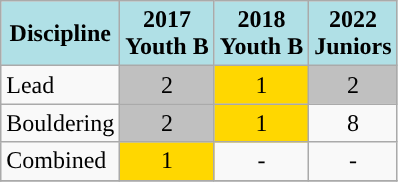<table class="wikitable" style="text-align: center;">
<tr>
<th style="background: #b0e0e6;">Discipline</th>
<th style="background: #b0e0e6;">2017<br>Youth B</th>
<th style="background: #b0e0e6;">2018<br>Youth B</th>
<th style="background: #b0e0e6;">2022<br>Juniors</th>
</tr>
<tr>
<td align="left">Lead</td>
<td style="background: Silver">2</td>
<td style="background: gold">1</td>
<td style="background: Silver">2</td>
</tr>
<tr>
<td align="left">Bouldering</td>
<td style="background: Silver">2</td>
<td style="background: gold">1</td>
<td>8</td>
</tr>
<tr>
<td align="left">Combined</td>
<td style="background: gold">1</td>
<td>-</td>
<td>-</td>
</tr>
<tr>
</tr>
</table>
